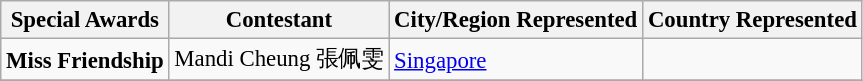<table class="wikitable sortable" style="font-size:95%;">
<tr>
<th>Special Awards</th>
<th>Contestant</th>
<th>City/Region Represented</th>
<th>Country Represented</th>
</tr>
<tr>
<td><strong>Miss Friendship</strong></td>
<td>Mandi Cheung 張佩雯</td>
<td><a href='#'>Singapore</a></td>
<td></td>
</tr>
<tr>
</tr>
</table>
